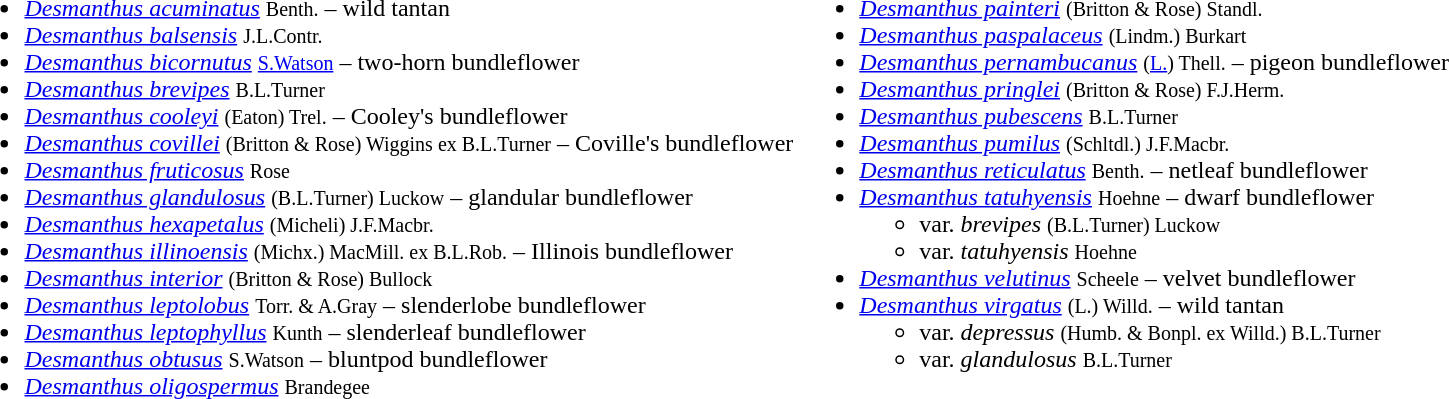<table>
<tr valign=top>
<td><br><ul><li><em><a href='#'>Desmanthus acuminatus</a></em> <small>Benth.</small> – wild tantan</li><li><em><a href='#'>Desmanthus balsensis</a></em> <small>J.L.Contr.</small></li><li><em><a href='#'>Desmanthus bicornutus</a></em> <small><a href='#'>S.Watson</a></small> – two-horn bundleflower</li><li><em><a href='#'>Desmanthus brevipes</a></em> <small>B.L.Turner</small></li><li><em><a href='#'>Desmanthus cooleyi</a></em> <small>(Eaton) Trel.</small> – Cooley's bundleflower</li><li><em><a href='#'>Desmanthus covillei</a></em> <small>(Britton & Rose) Wiggins ex B.L.Turner</small> – Coville's bundleflower</li><li><em><a href='#'>Desmanthus fruticosus</a></em> <small>Rose</small></li><li><em><a href='#'>Desmanthus glandulosus</a></em> <small>(B.L.Turner) Luckow</small> – glandular bundleflower</li><li><em><a href='#'>Desmanthus hexapetalus</a></em> <small>(Micheli) J.F.Macbr.</small></li><li><em><a href='#'>Desmanthus illinoensis</a></em> <small>(Michx.) MacMill. ex B.L.Rob.</small> – Illinois bundleflower</li><li><em><a href='#'>Desmanthus interior</a></em> <small>(Britton & Rose) Bullock</small></li><li><em><a href='#'>Desmanthus leptolobus</a></em> <small>Torr. & A.Gray</small> – slenderlobe bundleflower</li><li><em><a href='#'>Desmanthus leptophyllus</a></em> <small>Kunth</small> – slenderleaf bundleflower</li><li><em><a href='#'>Desmanthus obtusus</a></em> <small>S.Watson</small> – bluntpod bundleflower</li><li><em><a href='#'>Desmanthus oligospermus</a></em> <small>Brandegee</small></li></ul></td>
<td><br><ul><li><em><a href='#'>Desmanthus painteri</a></em> <small>(Britton & Rose) Standl.</small></li><li><em><a href='#'>Desmanthus paspalaceus</a></em> <small>(Lindm.) Burkart</small></li><li><em><a href='#'>Desmanthus pernambucanus</a></em> <small>(<a href='#'>L.</a>) Thell.</small> – pigeon bundleflower</li><li><em><a href='#'>Desmanthus pringlei</a></em> <small>(Britton & Rose) F.J.Herm.</small></li><li><em><a href='#'>Desmanthus pubescens</a></em> <small>B.L.Turner</small></li><li><em><a href='#'>Desmanthus pumilus</a></em> <small>(Schltdl.) J.F.Macbr.</small></li><li><em><a href='#'>Desmanthus reticulatus</a></em> <small>Benth.</small> – netleaf bundleflower</li><li><em><a href='#'>Desmanthus tatuhyensis</a></em> <small>Hoehne</small> – dwarf bundleflower<ul><li>var. <em>brevipes</em>  <small>(B.L.Turner) Luckow</small></li><li>var. <em>tatuhyensis</em> <small>Hoehne</small></li></ul></li><li><em><a href='#'>Desmanthus velutinus</a></em> <small>Scheele</small> – velvet bundleflower</li><li><em><a href='#'>Desmanthus virgatus</a></em> <small>(L.) Willd.</small> – wild tantan<ul><li>var. <em>depressus</em> <small>(Humb. & Bonpl. ex Willd.) B.L.Turner</small></li><li>var. <em>glandulosus</em> <small>B.L.Turner</small></li></ul></li></ul></td>
</tr>
</table>
